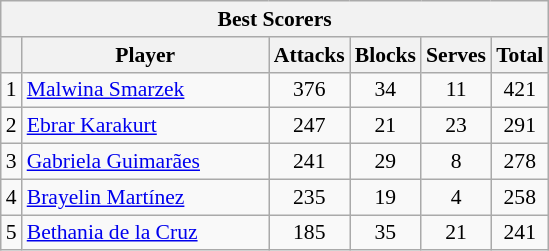<table class="wikitable sortable" style=font-size:90%>
<tr>
<th colspan=6>Best Scorers</th>
</tr>
<tr>
<th></th>
<th width=158>Player</th>
<th width=20>Attacks</th>
<th width=20>Blocks</th>
<th width=20>Serves</th>
<th width=20>Total</th>
</tr>
<tr>
<td>1</td>
<td> <a href='#'>Malwina Smarzek</a></td>
<td align=center>376</td>
<td align=center>34</td>
<td align=center>11</td>
<td align=center>421</td>
</tr>
<tr>
<td>2</td>
<td> <a href='#'>Ebrar Karakurt</a></td>
<td align=center>247</td>
<td align=center>21</td>
<td align=center>23</td>
<td align=center>291</td>
</tr>
<tr>
<td>3</td>
<td> <a href='#'>Gabriela Guimarães</a></td>
<td align=center>241</td>
<td align=center>29</td>
<td align=center>8</td>
<td align=center>278</td>
</tr>
<tr>
<td>4</td>
<td> <a href='#'>Brayelin Martínez</a></td>
<td align=center>235</td>
<td align=center>19</td>
<td align=center>4</td>
<td align=center>258</td>
</tr>
<tr>
<td>5</td>
<td> <a href='#'>Bethania de la Cruz</a></td>
<td align=center>185</td>
<td align=center>35</td>
<td align=center>21</td>
<td align=center>241</td>
</tr>
</table>
